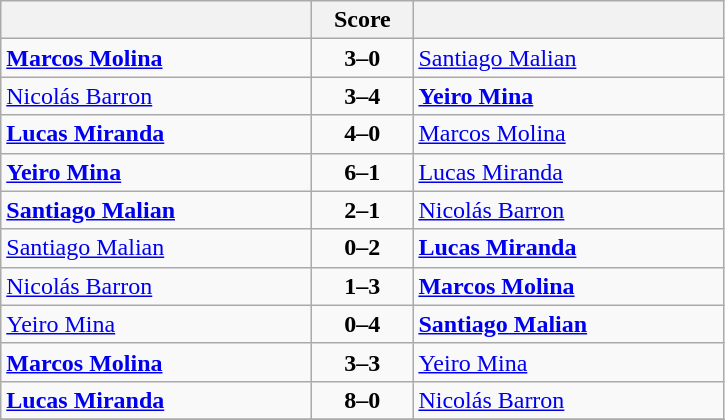<table class="wikitable" style="text-align: center; font-size:100% ">
<tr>
<th align="right" width="200"></th>
<th width="60">Score</th>
<th align="left" width="200"></th>
</tr>
<tr>
<td align=left><strong> <a href='#'>Marcos Molina</a></strong></td>
<td align=center><strong>3–0</strong></td>
<td align=left> <a href='#'>Santiago Malian</a></td>
</tr>
<tr>
<td align=left> <a href='#'>Nicolás Barron</a></td>
<td align=center><strong>3–4</strong></td>
<td align=left><strong> <a href='#'>Yeiro Mina</a></strong></td>
</tr>
<tr>
<td align=left><strong> <a href='#'>Lucas Miranda</a></strong></td>
<td align=center><strong>4–0</strong></td>
<td align=left> <a href='#'>Marcos Molina</a></td>
</tr>
<tr>
<td align=left><strong> <a href='#'>Yeiro Mina</a></strong></td>
<td align=center><strong>6–1</strong></td>
<td align=left> <a href='#'>Lucas Miranda</a></td>
</tr>
<tr>
<td align=left><strong> <a href='#'>Santiago Malian</a></strong></td>
<td align=center><strong>2–1</strong></td>
<td align=left> <a href='#'>Nicolás Barron</a></td>
</tr>
<tr>
<td align=left> <a href='#'>Santiago Malian</a></td>
<td align=center><strong>0–2</strong></td>
<td align=left><strong> <a href='#'>Lucas Miranda</a></strong></td>
</tr>
<tr>
<td align=left> <a href='#'>Nicolás Barron</a></td>
<td align=center><strong>1–3</strong></td>
<td align=left><strong> <a href='#'>Marcos Molina</a></strong></td>
</tr>
<tr>
<td align=left> <a href='#'>Yeiro Mina</a></td>
<td align=center><strong>0–4</strong></td>
<td align=left><strong> <a href='#'>Santiago Malian</a></strong></td>
</tr>
<tr>
<td align=left><strong> <a href='#'>Marcos Molina</a></strong></td>
<td align=center><strong>3–3</strong></td>
<td align=left> <a href='#'>Yeiro Mina</a></td>
</tr>
<tr>
<td align=left><strong> <a href='#'>Lucas Miranda</a></strong></td>
<td align=center><strong>8–0</strong></td>
<td align=left> <a href='#'>Nicolás Barron</a></td>
</tr>
<tr>
</tr>
</table>
